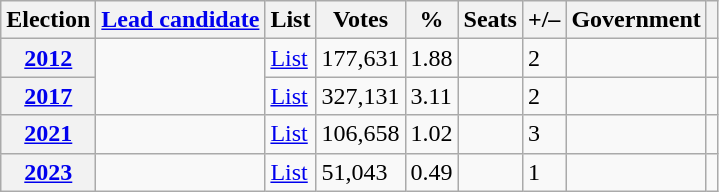<table class="wikitable sortable col4right col5right col6right col7right">
<tr>
<th scope="col">Election</th>
<th scope="col"><a href='#'>Lead candidate</a></th>
<th scope="col" class="unsortable">List</th>
<th scope="col">Votes</th>
<th scope="col">%</th>
<th scope="col">Seats</th>
<th scope="col">+/–</th>
<th scope="col">Government</th>
<th scope="col" class="unsortable"></th>
</tr>
<tr>
<th scope="row"><a href='#'>2012</a></th>
<td rowspan=2 align=left></td>
<td><a href='#'>List</a></td>
<td>177,631</td>
<td>1.88</td>
<td></td>
<td> 2</td>
<td></td>
<td></td>
</tr>
<tr>
<th scope="row"><a href='#'>2017</a></th>
<td><a href='#'>List</a></td>
<td>327,131</td>
<td>3.11</td>
<td></td>
<td> 2</td>
<td></td>
<td></td>
</tr>
<tr>
<th scope="row"><a href='#'>2021</a></th>
<td></td>
<td><a href='#'>List</a></td>
<td>106,658</td>
<td>1.02</td>
<td></td>
<td> 3</td>
<td></td>
<td></td>
</tr>
<tr>
<th><a href='#'>2023</a></th>
<td></td>
<td><a href='#'>List</a></td>
<td>51,043</td>
<td>0.49</td>
<td></td>
<td> 1</td>
<td></td>
<td></td>
</tr>
</table>
